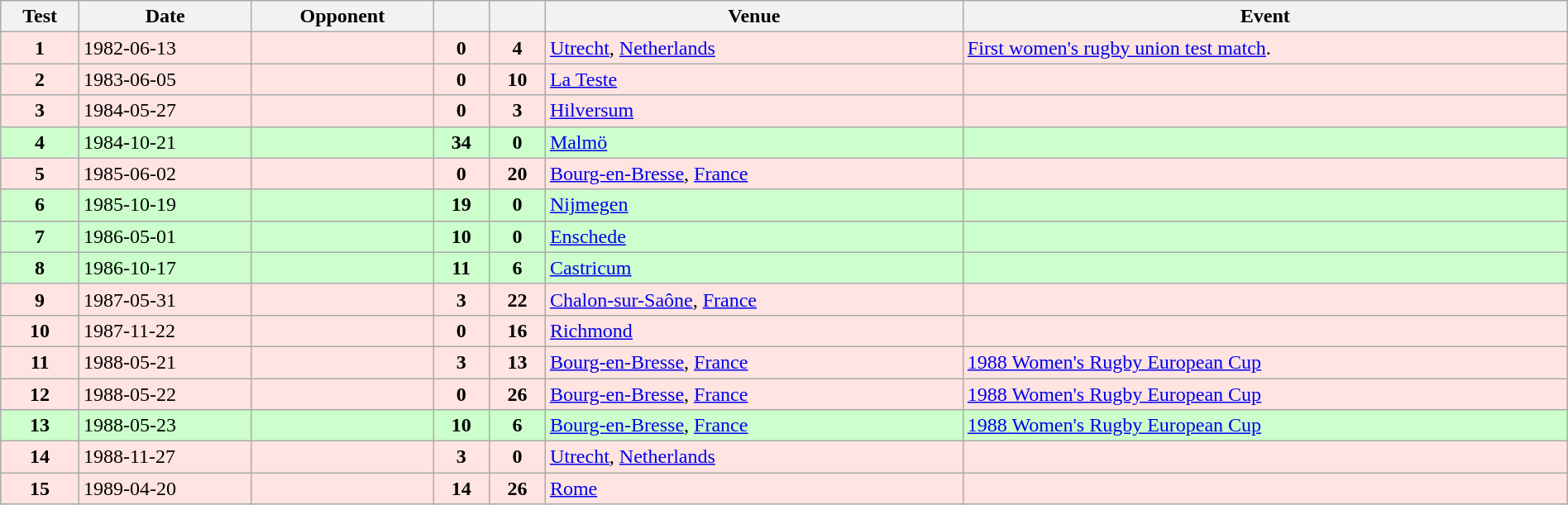<table class="wikitable sortable" style="width:100%">
<tr>
<th style="width:5%">Test</th>
<th style="width:11%">Date</th>
<th>Opponent</th>
<th></th>
<th></th>
<th>Venue</th>
<th>Event</th>
</tr>
<tr bgcolor="FFE4E1">
<td align="center"><strong>1</strong></td>
<td>1982-06-13</td>
<td></td>
<td align="center"><strong>0</strong></td>
<td align="center"><strong>4</strong></td>
<td><a href='#'>Utrecht</a>, <a href='#'>Netherlands</a></td>
<td><a href='#'>First women's rugby union test match</a>.</td>
</tr>
<tr bgcolor="FFE4E1">
<td align="center"><strong>2</strong></td>
<td>1983-06-05</td>
<td></td>
<td align="center"><strong>0</strong></td>
<td align="center"><strong>10</strong></td>
<td><a href='#'>La Teste</a></td>
<td></td>
</tr>
<tr bgcolor="FFE4E1">
<td align="center"><strong>3</strong></td>
<td>1984-05-27</td>
<td></td>
<td align="center"><strong>0</strong></td>
<td align="center"><strong>3</strong></td>
<td><a href='#'>Hilversum</a></td>
<td></td>
</tr>
<tr bgcolor="#ccffcc">
<td align="center"><strong>4</strong></td>
<td>1984-10-21</td>
<td></td>
<td align="center"><strong>34</strong></td>
<td align="center"><strong>0</strong></td>
<td><a href='#'>Malmö</a></td>
<td></td>
</tr>
<tr bgcolor="FFE4E1">
<td align="center"><strong>5</strong></td>
<td>1985-06-02</td>
<td></td>
<td align="center"><strong>0</strong></td>
<td align="center"><strong>20</strong></td>
<td><a href='#'>Bourg-en-Bresse</a>, <a href='#'>France</a></td>
<td></td>
</tr>
<tr bgcolor="#ccffcc">
<td align="center"><strong>6</strong></td>
<td>1985-10-19</td>
<td></td>
<td align="center"><strong>19</strong></td>
<td align="center"><strong>0</strong></td>
<td><a href='#'>Nijmegen</a></td>
<td></td>
</tr>
<tr bgcolor="#ccffcc">
<td align="center"><strong>7</strong></td>
<td>1986-05-01</td>
<td></td>
<td align="center"><strong>10</strong></td>
<td align="center"><strong>0</strong></td>
<td><a href='#'>Enschede</a></td>
<td></td>
</tr>
<tr bgcolor="#ccffcc">
<td align="center"><strong>8</strong></td>
<td>1986-10-17</td>
<td></td>
<td align="center"><strong>11</strong></td>
<td align="center"><strong>6</strong></td>
<td><a href='#'>Castricum</a></td>
<td></td>
</tr>
<tr bgcolor="FFE4E1">
<td align="center"><strong>9</strong></td>
<td>1987-05-31</td>
<td></td>
<td align="center"><strong>3</strong></td>
<td align="center"><strong>22</strong></td>
<td><a href='#'>Chalon-sur-Saône</a>, <a href='#'>France</a></td>
<td></td>
</tr>
<tr bgcolor="FFE4E1">
<td align="center"><strong>10</strong></td>
<td>1987-11-22</td>
<td></td>
<td align="center"><strong>0</strong></td>
<td align="center"><strong>16</strong></td>
<td><a href='#'>Richmond</a></td>
<td></td>
</tr>
<tr bgcolor="FFE4E1">
<td align="center"><strong>11</strong></td>
<td>1988-05-21</td>
<td></td>
<td align="center"><strong>3</strong></td>
<td align="center"><strong>13</strong></td>
<td><a href='#'>Bourg-en-Bresse</a>, <a href='#'>France</a></td>
<td><a href='#'>1988 Women's Rugby European Cup</a></td>
</tr>
<tr bgcolor="FFE4E1">
<td align="center"><strong>12</strong></td>
<td>1988-05-22</td>
<td></td>
<td align="center"><strong>0</strong></td>
<td align="center"><strong>26</strong></td>
<td><a href='#'>Bourg-en-Bresse</a>, <a href='#'>France</a></td>
<td><a href='#'>1988 Women's Rugby European Cup</a></td>
</tr>
<tr bgcolor="#ccffcc">
<td align="center"><strong>13</strong></td>
<td>1988-05-23</td>
<td></td>
<td align="center"><strong>10</strong></td>
<td align="center"><strong>6</strong></td>
<td><a href='#'>Bourg-en-Bresse</a>, <a href='#'>France</a></td>
<td><a href='#'>1988 Women's Rugby European Cup</a></td>
</tr>
<tr bgcolor="FFE4E1">
<td align="center"><strong>14</strong></td>
<td>1988-11-27</td>
<td></td>
<td align="center"><strong>3</strong></td>
<td align="center"><strong>0</strong></td>
<td><a href='#'>Utrecht</a>, <a href='#'>Netherlands</a></td>
<td></td>
</tr>
<tr bgcolor="FFE4E1">
<td align="center"><strong>15</strong></td>
<td>1989-04-20</td>
<td></td>
<td align="center"><strong>14</strong></td>
<td align="center"><strong>26</strong></td>
<td><a href='#'>Rome</a></td>
<td></td>
</tr>
</table>
